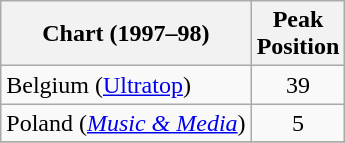<table class="wikitable sortable">
<tr>
<th>Chart (1997–98)</th>
<th>Peak<br>Position</th>
</tr>
<tr>
<td align="left">Belgium (<a href='#'>Ultratop</a>)</td>
<td align="center">39</td>
</tr>
<tr>
<td align="left">Poland (<em><a href='#'>Music & Media</a></em>)</td>
<td align="center">5</td>
</tr>
<tr>
</tr>
</table>
